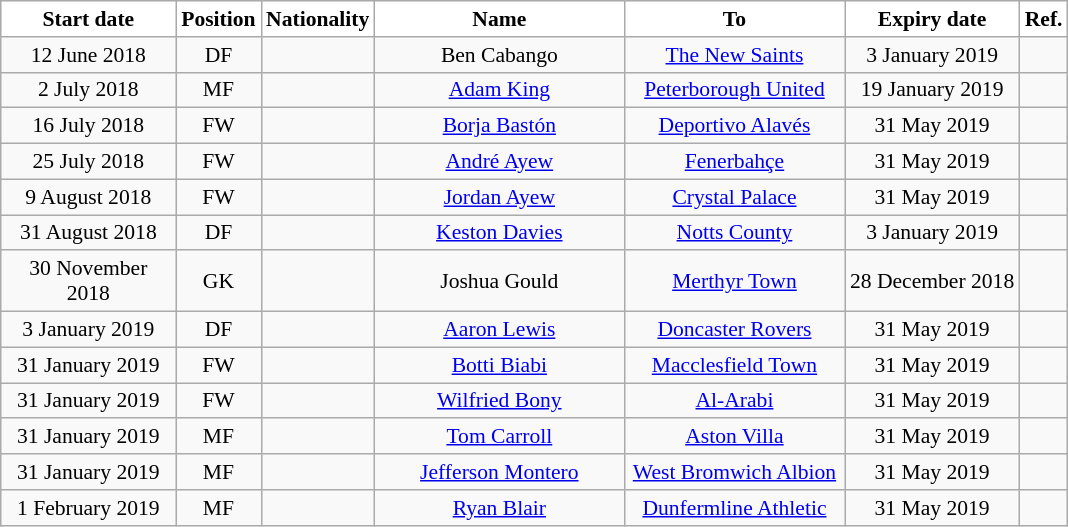<table class="wikitable" style="text-align:center; font-size:90%; ">
<tr>
<th style="background:white; color:black; width:110px;">Start date</th>
<th style="background:white; color:black; width:50px;">Position</th>
<th style="background:white; color:black; width:50px;">Nationality</th>
<th style="background:white; color:black; width:160px;">Name</th>
<th style="background:white; color:black; width:140px;">To</th>
<th style="background:white; color:black; width:110px;">Expiry date</th>
<th style="background:white; color:black;">Ref.</th>
</tr>
<tr>
<td>12 June 2018</td>
<td>DF</td>
<td></td>
<td>Ben Cabango</td>
<td><a href='#'>The New Saints</a></td>
<td>3 January 2019</td>
<td></td>
</tr>
<tr>
<td>2 July 2018</td>
<td>MF</td>
<td></td>
<td><a href='#'>Adam King</a></td>
<td><a href='#'>Peterborough United</a></td>
<td>19 January 2019</td>
<td></td>
</tr>
<tr>
<td>16 July 2018</td>
<td>FW</td>
<td></td>
<td><a href='#'>Borja Bastón</a></td>
<td><a href='#'>Deportivo Alavés</a></td>
<td>31 May 2019</td>
<td></td>
</tr>
<tr>
<td>25 July 2018</td>
<td>FW</td>
<td></td>
<td><a href='#'>André Ayew</a></td>
<td><a href='#'>Fenerbahçe</a></td>
<td>31 May 2019</td>
<td></td>
</tr>
<tr>
<td>9 August 2018</td>
<td>FW</td>
<td></td>
<td><a href='#'>Jordan Ayew</a></td>
<td><a href='#'>Crystal Palace</a></td>
<td>31 May 2019</td>
<td></td>
</tr>
<tr>
<td>31 August 2018</td>
<td>DF</td>
<td></td>
<td><a href='#'>Keston Davies</a></td>
<td><a href='#'>Notts County</a></td>
<td>3 January 2019</td>
<td></td>
</tr>
<tr>
<td>30 November 2018</td>
<td>GK</td>
<td></td>
<td>Joshua Gould</td>
<td><a href='#'>Merthyr Town</a></td>
<td>28 December 2018</td>
<td></td>
</tr>
<tr>
<td>3 January 2019</td>
<td>DF</td>
<td></td>
<td><a href='#'>Aaron Lewis</a></td>
<td><a href='#'>Doncaster Rovers</a></td>
<td>31 May 2019</td>
<td></td>
</tr>
<tr>
<td>31 January 2019</td>
<td>FW</td>
<td></td>
<td><a href='#'>Botti Biabi</a></td>
<td><a href='#'>Macclesfield Town</a></td>
<td>31 May 2019</td>
<td></td>
</tr>
<tr>
<td>31 January 2019</td>
<td>FW</td>
<td></td>
<td><a href='#'>Wilfried Bony</a></td>
<td><a href='#'>Al-Arabi</a></td>
<td>31 May 2019</td>
<td></td>
</tr>
<tr>
<td>31 January 2019</td>
<td>MF</td>
<td></td>
<td><a href='#'>Tom Carroll</a></td>
<td><a href='#'>Aston Villa</a></td>
<td>31 May 2019</td>
<td></td>
</tr>
<tr>
<td>31 January 2019</td>
<td>MF</td>
<td></td>
<td><a href='#'>Jefferson Montero</a></td>
<td><a href='#'>West Bromwich Albion</a></td>
<td>31 May 2019</td>
<td></td>
</tr>
<tr>
<td>1 February 2019</td>
<td>MF</td>
<td></td>
<td><a href='#'>Ryan Blair</a></td>
<td><a href='#'>Dunfermline Athletic</a></td>
<td>31 May 2019</td>
<td></td>
</tr>
</table>
